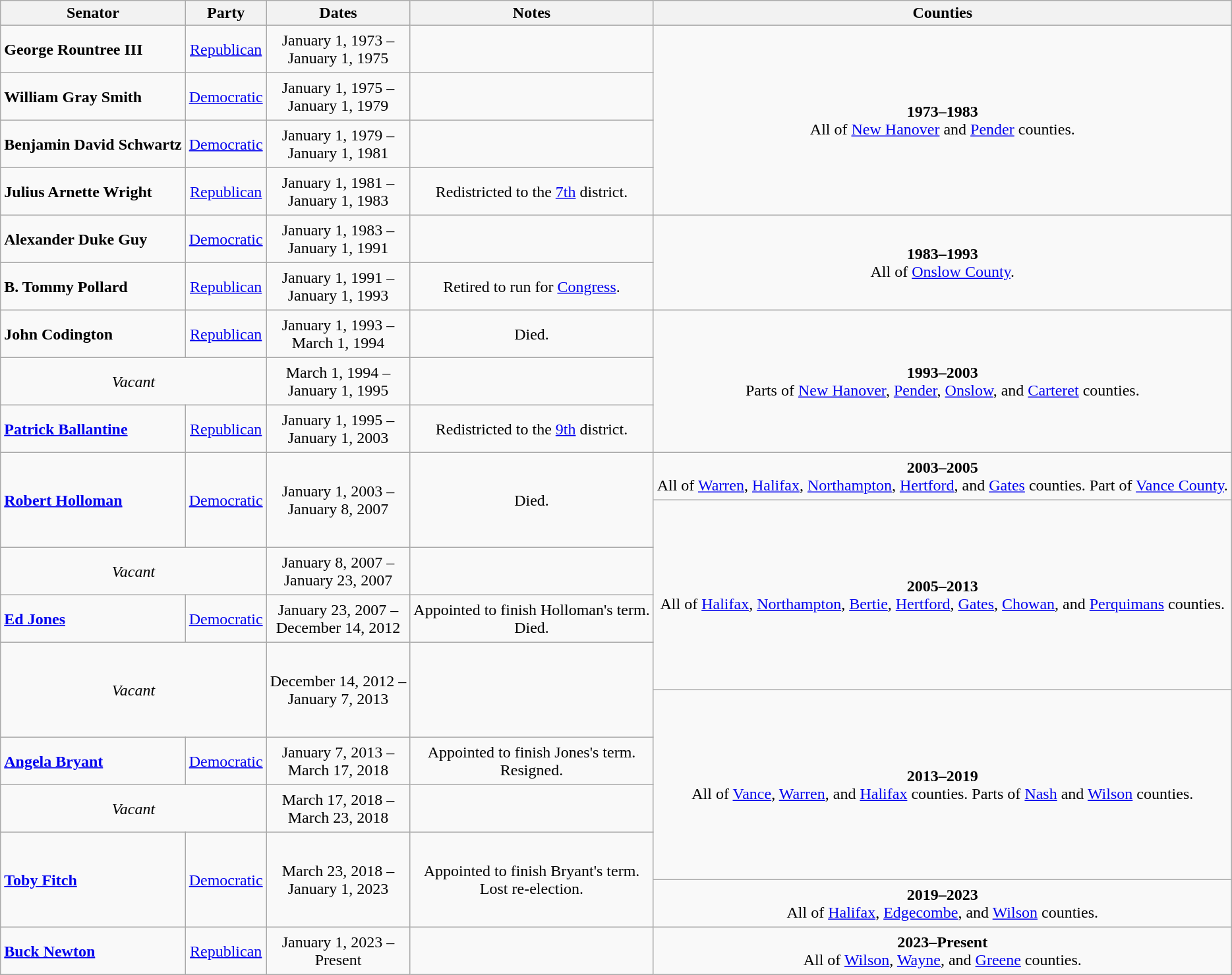<table class=wikitable style="text-align:center">
<tr>
<th>Senator</th>
<th>Party</th>
<th>Dates</th>
<th>Notes</th>
<th>Counties</th>
</tr>
<tr style="height:3em">
<td align=left><strong>George Rountree III</strong></td>
<td><a href='#'>Republican</a></td>
<td nowrap>January 1, 1973 – <br> January 1, 1975</td>
<td></td>
<td rowspan=4><strong>1973–1983</strong><br> All of <a href='#'>New Hanover</a> and <a href='#'>Pender</a> counties.</td>
</tr>
<tr style="height:3em">
<td align=left><strong>William Gray Smith</strong></td>
<td><a href='#'>Democratic</a></td>
<td nowrap>January 1, 1975 – <br> January 1, 1979</td>
<td></td>
</tr>
<tr style="height:3em">
<td align=left><strong>Benjamin David Schwartz</strong></td>
<td><a href='#'>Democratic</a></td>
<td nowrap>January 1, 1979 – <br> January 1, 1981</td>
<td></td>
</tr>
<tr style="height:3em">
<td align=left><strong>Julius Arnette Wright</strong></td>
<td><a href='#'>Republican</a></td>
<td nowrap>January 1, 1981 – <br> January 1, 1983</td>
<td>Redistricted to the <a href='#'>7th</a> district.</td>
</tr>
<tr style="height:3em">
<td align=left><strong>Alexander Duke Guy</strong></td>
<td><a href='#'>Democratic</a></td>
<td nowrap>January 1, 1983 – <br> January 1, 1991</td>
<td></td>
<td rowspan=2><strong>1983–1993</strong><br> All of <a href='#'>Onslow County</a>.</td>
</tr>
<tr style="height:3em">
<td align=left><strong>B. Tommy Pollard</strong></td>
<td><a href='#'>Republican</a></td>
<td nowrap>January 1, 1991 – <br> January 1, 1993</td>
<td>Retired to run for <a href='#'>Congress</a>.</td>
</tr>
<tr style="height:3em">
<td align=left><strong>John Codington</strong></td>
<td><a href='#'>Republican</a></td>
<td nowrap>January 1, 1993 – <br> March 1, 1994</td>
<td>Died.</td>
<td rowspan=3><strong>1993–2003</strong><br> Parts of <a href='#'>New Hanover</a>, <a href='#'>Pender</a>, <a href='#'>Onslow</a>, and <a href='#'>Carteret</a> counties.</td>
</tr>
<tr style="height:3em">
<td colspan=2 align=center><em>Vacant</em></td>
<td nowrap>March 1, 1994 – <br> January 1, 1995</td>
<td></td>
</tr>
<tr style="height:3em">
<td align=left><strong><a href='#'>Patrick Ballantine</a></strong></td>
<td><a href='#'>Republican</a></td>
<td nowrap>January 1, 1995 – <br> January 1, 2003</td>
<td>Redistricted to the <a href='#'>9th</a> district.</td>
</tr>
<tr style="height:3em">
<td rowspan=2 align=left><strong><a href='#'>Robert Holloman</a></strong></td>
<td rowspan=2 ><a href='#'>Democratic</a></td>
<td rowspan=2 nowrap>January 1, 2003 –<br>January 8, 2007</td>
<td rowspan=2>Died.</td>
<td><strong>2003–2005</strong><br> All of <a href='#'>Warren</a>, <a href='#'>Halifax</a>, <a href='#'>Northampton</a>, <a href='#'>Hertford</a>, and <a href='#'>Gates</a> counties. Part of <a href='#'>Vance County</a>.</td>
</tr>
<tr style="height:3em">
<td rowspan=4><strong>2005–2013</strong><br> All of <a href='#'>Halifax</a>, <a href='#'>Northampton</a>, <a href='#'>Bertie</a>, <a href='#'>Hertford</a>, <a href='#'>Gates</a>, <a href='#'>Chowan</a>, and <a href='#'>Perquimans</a> counties.</td>
</tr>
<tr style="height:3em">
<td colspan=2><em>Vacant</em></td>
<td nowrap>January 8, 2007 –<br> January 23, 2007</td>
</tr>
<tr style="height:3em">
<td align=left><strong><a href='#'>Ed Jones</a></strong></td>
<td><a href='#'>Democratic</a></td>
<td nowrap>January 23, 2007 –<br>December 14, 2012</td>
<td>Appointed to finish Holloman's term. <br> Died.</td>
</tr>
<tr style="height:3em">
<td rowspan=2 colspan=2><em>Vacant</em></td>
<td rowspan=2 nowrap>December 14, 2012 –<br> January 7, 2013</td>
<td rowspan=2></td>
</tr>
<tr style="height:3em">
<td rowspan=4><strong>2013–2019</strong> <br>All of <a href='#'>Vance</a>, <a href='#'>Warren</a>, and <a href='#'>Halifax</a> counties. Parts of <a href='#'>Nash</a> and <a href='#'>Wilson</a> counties.</td>
</tr>
<tr style="height:3em">
<td align=left><strong><a href='#'>Angela Bryant</a></strong></td>
<td><a href='#'>Democratic</a></td>
<td nowrap>January 7, 2013 – <br> March 17, 2018</td>
<td>Appointed to finish Jones's term. <br> Resigned.</td>
</tr>
<tr style="height:3em">
<td colspan=2><em>Vacant</em></td>
<td nowrap>March 17, 2018 –<br> March 23, 2018</td>
<td></td>
</tr>
<tr style="height:3em">
<td rowspan=2 align=left><strong><a href='#'>Toby Fitch</a></strong></td>
<td rowspan=2 ><a href='#'>Democratic</a></td>
<td rowspan=2 nowrap>March 23, 2018 – <br> January 1, 2023</td>
<td rowspan=2>Appointed to finish Bryant's term. <br> Lost re-election.</td>
</tr>
<tr style="height:3em">
<td><strong>2019–2023</strong><br> All of <a href='#'>Halifax</a>, <a href='#'>Edgecombe</a>, and <a href='#'>Wilson</a> counties.</td>
</tr>
<tr style="height:3em">
<td align=left><strong><a href='#'>Buck Newton</a></strong></td>
<td><a href='#'>Republican</a></td>
<td nowrap>January 1, 2023 – <br> Present</td>
<td></td>
<td><strong>2023–Present</strong><br> All of <a href='#'>Wilson</a>, <a href='#'>Wayne</a>, and <a href='#'>Greene</a> counties.</td>
</tr>
</table>
